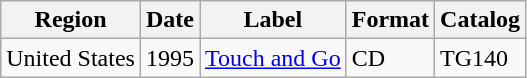<table class="wikitable">
<tr>
<th>Region</th>
<th>Date</th>
<th>Label</th>
<th>Format</th>
<th>Catalog</th>
</tr>
<tr>
<td>United States</td>
<td>1995</td>
<td><a href='#'>Touch and Go</a></td>
<td>CD</td>
<td>TG140</td>
</tr>
</table>
